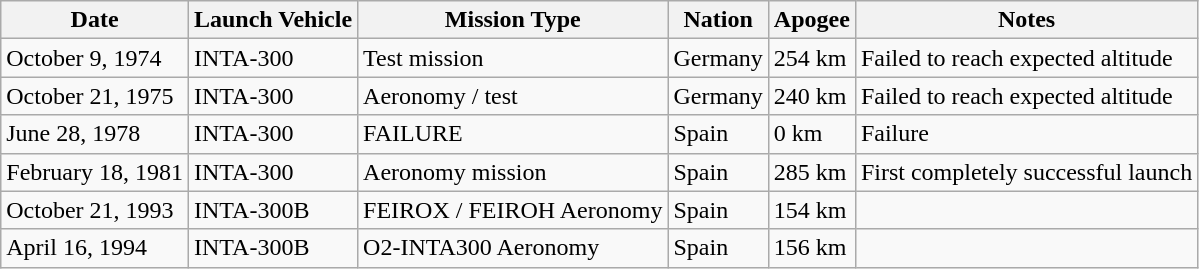<table class="wikitable sortable">
<tr>
<th>Date</th>
<th>Launch Vehicle</th>
<th>Mission Type</th>
<th>Nation</th>
<th>Apogee</th>
<th>Notes</th>
</tr>
<tr>
<td>October 9, 1974</td>
<td>INTA-300</td>
<td>Test mission</td>
<td>Germany</td>
<td>254 km</td>
<td>Failed to reach expected altitude</td>
</tr>
<tr>
<td>October 21, 1975</td>
<td>INTA-300</td>
<td>Aeronomy / test</td>
<td>Germany</td>
<td>240 km</td>
<td>Failed to reach expected altitude</td>
</tr>
<tr>
<td>June 28, 1978</td>
<td>INTA-300</td>
<td>FAILURE</td>
<td>Spain</td>
<td>0 km</td>
<td>Failure</td>
</tr>
<tr>
<td>February 18, 1981</td>
<td>INTA-300</td>
<td>Aeronomy mission</td>
<td>Spain</td>
<td>285 km</td>
<td>First completely successful launch</td>
</tr>
<tr>
<td>October 21, 1993</td>
<td>INTA-300B</td>
<td>FEIROX / FEIROH Aeronomy</td>
<td>Spain</td>
<td>154 km</td>
<td></td>
</tr>
<tr>
<td>April 16, 1994</td>
<td>INTA-300B</td>
<td>O2-INTA300 Aeronomy</td>
<td>Spain</td>
<td>156 km</td>
</tr>
</table>
